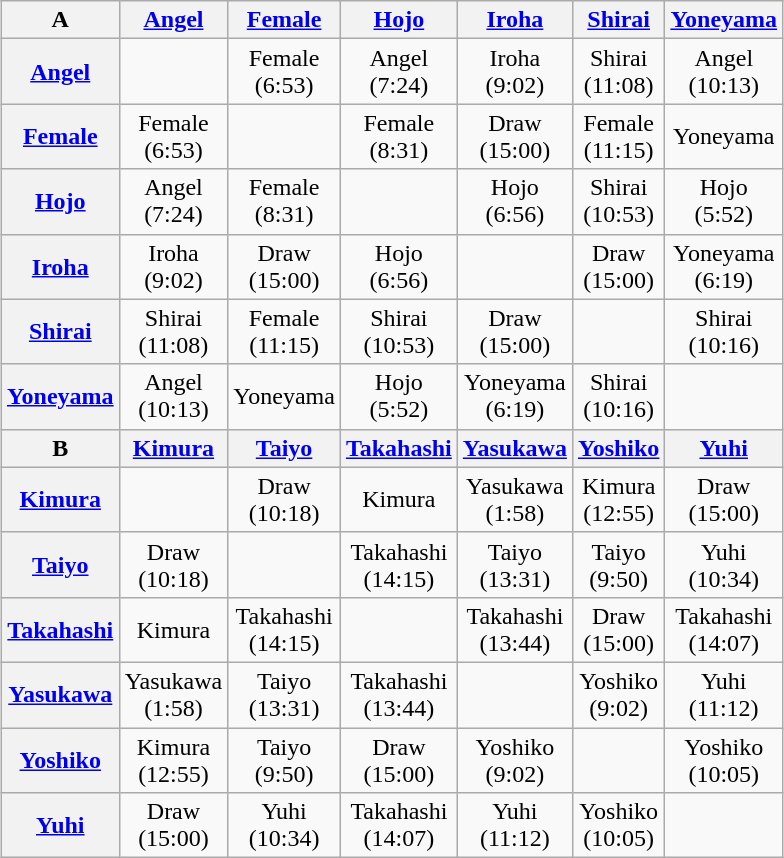<table class="wikitable" style="text-align:center; margin: 1em auto 1em auto;" width="25%">
<tr>
<th>A</th>
<th><a href='#'>Angel</a></th>
<th><a href='#'>Female</a></th>
<th><a href='#'>Hojo</a></th>
<th><a href='#'>Iroha</a></th>
<th><a href='#'>Shirai</a></th>
<th><a href='#'>Yoneyama</a></th>
</tr>
<tr>
<th><a href='#'>Angel</a></th>
<td></td>
<td>Female<br>(6:53)</td>
<td>Angel<br>(7:24)</td>
<td>Iroha<br>(9:02)</td>
<td>Shirai<br>(11:08)</td>
<td>Angel<br>(10:13)</td>
</tr>
<tr>
<th><a href='#'>Female</a></th>
<td>Female<br>(6:53)</td>
<td></td>
<td>Female<br>(8:31)</td>
<td>Draw<br>(15:00)</td>
<td>Female<br>(11:15)</td>
<td>Yoneyama</td>
</tr>
<tr>
<th><a href='#'>Hojo</a></th>
<td>Angel<br>(7:24)</td>
<td>Female<br>(8:31)</td>
<td></td>
<td>Hojo<br>(6:56)</td>
<td>Shirai<br>(10:53)</td>
<td>Hojo<br>(5:52)</td>
</tr>
<tr>
<th><a href='#'>Iroha</a></th>
<td>Iroha<br>(9:02)</td>
<td>Draw<br>(15:00)</td>
<td>Hojo<br>(6:56)</td>
<td></td>
<td>Draw<br>(15:00)</td>
<td>Yoneyama<br>(6:19)</td>
</tr>
<tr>
<th><a href='#'>Shirai</a></th>
<td>Shirai<br>(11:08)</td>
<td>Female<br>(11:15)</td>
<td>Shirai<br>(10:53)</td>
<td>Draw<br>(15:00)</td>
<td></td>
<td>Shirai<br>(10:16)</td>
</tr>
<tr>
<th><a href='#'>Yoneyama</a></th>
<td>Angel<br>(10:13)</td>
<td>Yoneyama</td>
<td>Hojo<br>(5:52)</td>
<td>Yoneyama<br>(6:19)</td>
<td>Shirai<br>(10:16)</td>
<td></td>
</tr>
<tr>
<th>B</th>
<th><a href='#'>Kimura</a></th>
<th><a href='#'>Taiyo</a></th>
<th><a href='#'>Takahashi</a></th>
<th><a href='#'>Yasukawa</a></th>
<th><a href='#'>Yoshiko</a></th>
<th><a href='#'>Yuhi</a></th>
</tr>
<tr>
<th><a href='#'>Kimura</a></th>
<td></td>
<td>Draw<br>(10:18)</td>
<td>Kimura</td>
<td>Yasukawa<br>(1:58)</td>
<td>Kimura<br>(12:55)</td>
<td>Draw<br>(15:00)</td>
</tr>
<tr>
<th><a href='#'>Taiyo</a></th>
<td>Draw<br>(10:18)</td>
<td></td>
<td>Takahashi<br>(14:15)</td>
<td>Taiyo<br>(13:31)</td>
<td>Taiyo<br>(9:50)</td>
<td>Yuhi<br>(10:34)</td>
</tr>
<tr>
<th><a href='#'>Takahashi</a></th>
<td>Kimura</td>
<td>Takahashi<br>(14:15)</td>
<td></td>
<td>Takahashi<br>(13:44)</td>
<td>Draw<br>(15:00)</td>
<td>Takahashi<br>(14:07)</td>
</tr>
<tr>
<th><a href='#'>Yasukawa</a></th>
<td>Yasukawa<br>(1:58)</td>
<td>Taiyo<br>(13:31)</td>
<td>Takahashi<br>(13:44)</td>
<td></td>
<td>Yoshiko<br>(9:02)</td>
<td>Yuhi<br>(11:12)</td>
</tr>
<tr>
<th><a href='#'>Yoshiko</a></th>
<td>Kimura<br>(12:55)</td>
<td>Taiyo<br>(9:50)</td>
<td>Draw<br>(15:00)</td>
<td>Yoshiko<br>(9:02)</td>
<td></td>
<td>Yoshiko<br>(10:05)</td>
</tr>
<tr>
<th><a href='#'>Yuhi</a></th>
<td>Draw<br>(15:00)</td>
<td>Yuhi<br>(10:34)</td>
<td>Takahashi<br>(14:07)</td>
<td>Yuhi<br>(11:12)</td>
<td>Yoshiko<br>(10:05)</td>
<td></td>
</tr>
</table>
